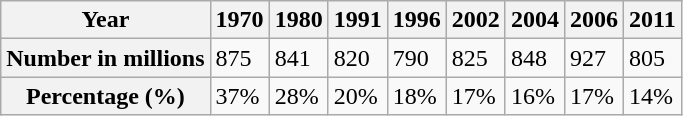<table class="wikitable">
<tr>
<th>Year</th>
<th>1970</th>
<th>1980</th>
<th>1991</th>
<th>1996</th>
<th>2002</th>
<th>2004</th>
<th>2006</th>
<th>2011</th>
</tr>
<tr>
<th>Number in millions</th>
<td>875</td>
<td>841</td>
<td>820</td>
<td>790</td>
<td>825</td>
<td>848</td>
<td>927</td>
<td>805</td>
</tr>
<tr>
<th>Percentage (%)</th>
<td>37%</td>
<td>28%</td>
<td>20%</td>
<td>18%</td>
<td>17%</td>
<td>16%</td>
<td>17%</td>
<td>14%</td>
</tr>
</table>
